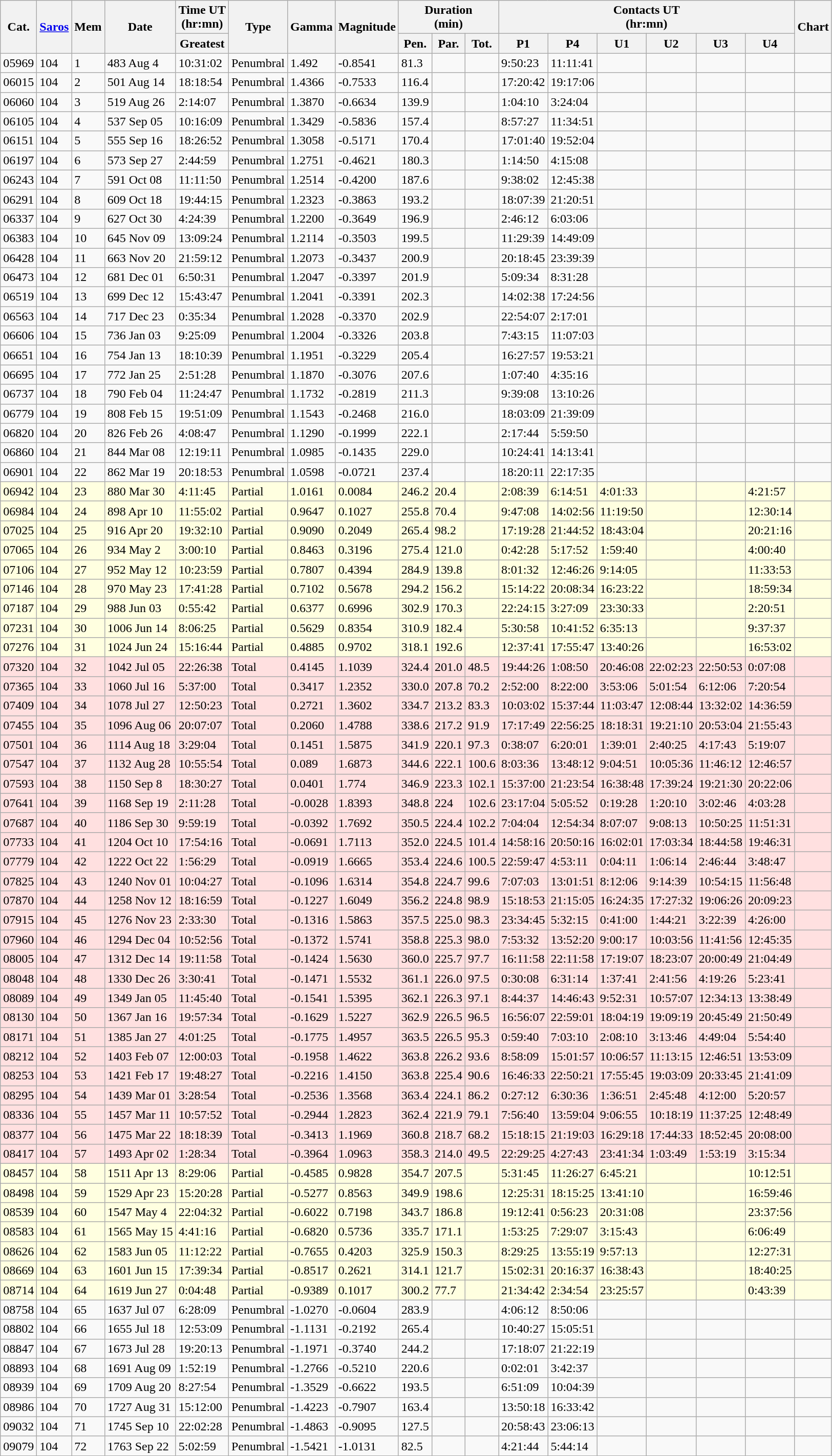<table class=wikitable>
<tr>
<th rowspan=2>Cat.</th>
<th rowspan=2><a href='#'>Saros</a></th>
<th rowspan=2>Mem</th>
<th rowspan=2>Date</th>
<th>Time UT<br>(hr:mn)</th>
<th rowspan=2>Type</th>
<th rowspan=2>Gamma</th>
<th rowspan=2>Magnitude</th>
<th colspan=3>Duration<br>(min)</th>
<th colspan=6>Contacts UT<br>(hr:mn)</th>
<th rowspan=2>Chart</th>
</tr>
<tr>
<th>Greatest</th>
<th>Pen.</th>
<th>Par.</th>
<th>Tot.</th>
<th>P1</th>
<th>P4</th>
<th>U1</th>
<th>U2</th>
<th>U3</th>
<th>U4</th>
</tr>
<tr>
<td>05969</td>
<td>104</td>
<td>1</td>
<td>483 Aug 4</td>
<td>10:31:02</td>
<td>Penumbral</td>
<td>1.492</td>
<td>-0.8541</td>
<td>81.3</td>
<td></td>
<td></td>
<td>9:50:23</td>
<td>11:11:41</td>
<td></td>
<td></td>
<td></td>
<td></td>
<td></td>
</tr>
<tr>
<td>06015</td>
<td>104</td>
<td>2</td>
<td>501 Aug 14</td>
<td>18:18:54</td>
<td>Penumbral</td>
<td>1.4366</td>
<td>-0.7533</td>
<td>116.4</td>
<td></td>
<td></td>
<td>17:20:42</td>
<td>19:17:06</td>
<td></td>
<td></td>
<td></td>
<td></td>
<td></td>
</tr>
<tr>
<td>06060</td>
<td>104</td>
<td>3</td>
<td>519 Aug 26</td>
<td>2:14:07</td>
<td>Penumbral</td>
<td>1.3870</td>
<td>-0.6634</td>
<td>139.9</td>
<td></td>
<td></td>
<td>1:04:10</td>
<td>3:24:04</td>
<td></td>
<td></td>
<td></td>
<td></td>
<td></td>
</tr>
<tr>
<td>06105</td>
<td>104</td>
<td>4</td>
<td>537 Sep 05</td>
<td>10:16:09</td>
<td>Penumbral</td>
<td>1.3429</td>
<td>-0.5836</td>
<td>157.4</td>
<td></td>
<td></td>
<td>8:57:27</td>
<td>11:34:51</td>
<td></td>
<td></td>
<td></td>
<td></td>
<td></td>
</tr>
<tr>
<td>06151</td>
<td>104</td>
<td>5</td>
<td>555 Sep 16</td>
<td>18:26:52</td>
<td>Penumbral</td>
<td>1.3058</td>
<td>-0.5171</td>
<td>170.4</td>
<td></td>
<td></td>
<td>17:01:40</td>
<td>19:52:04</td>
<td></td>
<td></td>
<td></td>
<td></td>
<td></td>
</tr>
<tr>
<td>06197</td>
<td>104</td>
<td>6</td>
<td>573 Sep 27</td>
<td>2:44:59</td>
<td>Penumbral</td>
<td>1.2751</td>
<td>-0.4621</td>
<td>180.3</td>
<td></td>
<td></td>
<td>1:14:50</td>
<td>4:15:08</td>
<td></td>
<td></td>
<td></td>
<td></td>
<td></td>
</tr>
<tr>
<td>06243</td>
<td>104</td>
<td>7</td>
<td>591 Oct 08</td>
<td>11:11:50</td>
<td>Penumbral</td>
<td>1.2514</td>
<td>-0.4200</td>
<td>187.6</td>
<td></td>
<td></td>
<td>9:38:02</td>
<td>12:45:38</td>
<td></td>
<td></td>
<td></td>
<td></td>
<td></td>
</tr>
<tr>
<td>06291</td>
<td>104</td>
<td>8</td>
<td>609 Oct 18</td>
<td>19:44:15</td>
<td>Penumbral</td>
<td>1.2323</td>
<td>-0.3863</td>
<td>193.2</td>
<td></td>
<td></td>
<td>18:07:39</td>
<td>21:20:51</td>
<td></td>
<td></td>
<td></td>
<td></td>
<td></td>
</tr>
<tr>
<td>06337</td>
<td>104</td>
<td>9</td>
<td>627 Oct 30</td>
<td>4:24:39</td>
<td>Penumbral</td>
<td>1.2200</td>
<td>-0.3649</td>
<td>196.9</td>
<td></td>
<td></td>
<td>2:46:12</td>
<td>6:03:06</td>
<td></td>
<td></td>
<td></td>
<td></td>
<td></td>
</tr>
<tr>
<td>06383</td>
<td>104</td>
<td>10</td>
<td>645 Nov 09</td>
<td>13:09:24</td>
<td>Penumbral</td>
<td>1.2114</td>
<td>-0.3503</td>
<td>199.5</td>
<td></td>
<td></td>
<td>11:29:39</td>
<td>14:49:09</td>
<td></td>
<td></td>
<td></td>
<td></td>
<td></td>
</tr>
<tr>
<td>06428</td>
<td>104</td>
<td>11</td>
<td>663 Nov 20</td>
<td>21:59:12</td>
<td>Penumbral</td>
<td>1.2073</td>
<td>-0.3437</td>
<td>200.9</td>
<td></td>
<td></td>
<td>20:18:45</td>
<td>23:39:39</td>
<td></td>
<td></td>
<td></td>
<td></td>
<td></td>
</tr>
<tr>
<td>06473</td>
<td>104</td>
<td>12</td>
<td>681 Dec 01</td>
<td>6:50:31</td>
<td>Penumbral</td>
<td>1.2047</td>
<td>-0.3397</td>
<td>201.9</td>
<td></td>
<td></td>
<td>5:09:34</td>
<td>8:31:28</td>
<td></td>
<td></td>
<td></td>
<td></td>
<td></td>
</tr>
<tr>
<td>06519</td>
<td>104</td>
<td>13</td>
<td>699 Dec 12</td>
<td>15:43:47</td>
<td>Penumbral</td>
<td>1.2041</td>
<td>-0.3391</td>
<td>202.3</td>
<td></td>
<td></td>
<td>14:02:38</td>
<td>17:24:56</td>
<td></td>
<td></td>
<td></td>
<td></td>
<td></td>
</tr>
<tr>
<td>06563</td>
<td>104</td>
<td>14</td>
<td>717 Dec 23</td>
<td>0:35:34</td>
<td>Penumbral</td>
<td>1.2028</td>
<td>-0.3370</td>
<td>202.9</td>
<td></td>
<td></td>
<td>22:54:07</td>
<td>2:17:01</td>
<td></td>
<td></td>
<td></td>
<td></td>
<td></td>
</tr>
<tr>
<td>06606</td>
<td>104</td>
<td>15</td>
<td>736 Jan 03</td>
<td>9:25:09</td>
<td>Penumbral</td>
<td>1.2004</td>
<td>-0.3326</td>
<td>203.8</td>
<td></td>
<td></td>
<td>7:43:15</td>
<td>11:07:03</td>
<td></td>
<td></td>
<td></td>
<td></td>
<td></td>
</tr>
<tr>
<td>06651</td>
<td>104</td>
<td>16</td>
<td>754 Jan 13</td>
<td>18:10:39</td>
<td>Penumbral</td>
<td>1.1951</td>
<td>-0.3229</td>
<td>205.4</td>
<td></td>
<td></td>
<td>16:27:57</td>
<td>19:53:21</td>
<td></td>
<td></td>
<td></td>
<td></td>
<td></td>
</tr>
<tr>
<td>06695</td>
<td>104</td>
<td>17</td>
<td>772 Jan 25</td>
<td>2:51:28</td>
<td>Penumbral</td>
<td>1.1870</td>
<td>-0.3076</td>
<td>207.6</td>
<td></td>
<td></td>
<td>1:07:40</td>
<td>4:35:16</td>
<td></td>
<td></td>
<td></td>
<td></td>
<td></td>
</tr>
<tr>
<td>06737</td>
<td>104</td>
<td>18</td>
<td>790 Feb 04</td>
<td>11:24:47</td>
<td>Penumbral</td>
<td>1.1732</td>
<td>-0.2819</td>
<td>211.3</td>
<td></td>
<td></td>
<td>9:39:08</td>
<td>13:10:26</td>
<td></td>
<td></td>
<td></td>
<td></td>
<td></td>
</tr>
<tr>
<td>06779</td>
<td>104</td>
<td>19</td>
<td>808 Feb 15</td>
<td>19:51:09</td>
<td>Penumbral</td>
<td>1.1543</td>
<td>-0.2468</td>
<td>216.0</td>
<td></td>
<td></td>
<td>18:03:09</td>
<td>21:39:09</td>
<td></td>
<td></td>
<td></td>
<td></td>
<td></td>
</tr>
<tr>
<td>06820</td>
<td>104</td>
<td>20</td>
<td>826 Feb 26</td>
<td>4:08:47</td>
<td>Penumbral</td>
<td>1.1290</td>
<td>-0.1999</td>
<td>222.1</td>
<td></td>
<td></td>
<td>2:17:44</td>
<td>5:59:50</td>
<td></td>
<td></td>
<td></td>
<td></td>
<td></td>
</tr>
<tr>
<td>06860</td>
<td>104</td>
<td>21</td>
<td>844 Mar 08</td>
<td>12:19:11</td>
<td>Penumbral</td>
<td>1.0985</td>
<td>-0.1435</td>
<td>229.0</td>
<td></td>
<td></td>
<td>10:24:41</td>
<td>14:13:41</td>
<td></td>
<td></td>
<td></td>
<td></td>
<td></td>
</tr>
<tr>
<td>06901</td>
<td>104</td>
<td>22</td>
<td>862 Mar 19</td>
<td>20:18:53</td>
<td>Penumbral</td>
<td>1.0598</td>
<td>-0.0721</td>
<td>237.4</td>
<td></td>
<td></td>
<td>18:20:11</td>
<td>22:17:35</td>
<td></td>
<td></td>
<td></td>
<td></td>
<td></td>
</tr>
<tr bgcolor=#ffffe0>
<td>06942</td>
<td>104</td>
<td>23</td>
<td>880 Mar 30</td>
<td>4:11:45</td>
<td>Partial</td>
<td>1.0161</td>
<td>0.0084</td>
<td>246.2</td>
<td>20.4</td>
<td></td>
<td>2:08:39</td>
<td>6:14:51</td>
<td>4:01:33</td>
<td></td>
<td></td>
<td>4:21:57</td>
<td></td>
</tr>
<tr bgcolor=#ffffe0>
<td>06984</td>
<td>104</td>
<td>24</td>
<td>898 Apr 10</td>
<td>11:55:02</td>
<td>Partial</td>
<td>0.9647</td>
<td>0.1027</td>
<td>255.8</td>
<td>70.4</td>
<td></td>
<td>9:47:08</td>
<td>14:02:56</td>
<td>11:19:50</td>
<td></td>
<td></td>
<td>12:30:14</td>
<td></td>
</tr>
<tr bgcolor=#ffffe0>
<td>07025</td>
<td>104</td>
<td>25</td>
<td>916 Apr 20</td>
<td>19:32:10</td>
<td>Partial</td>
<td>0.9090</td>
<td>0.2049</td>
<td>265.4</td>
<td>98.2</td>
<td></td>
<td>17:19:28</td>
<td>21:44:52</td>
<td>18:43:04</td>
<td></td>
<td></td>
<td>20:21:16</td>
<td></td>
</tr>
<tr bgcolor=#ffffe0>
<td>07065</td>
<td>104</td>
<td>26</td>
<td>934 May 2</td>
<td>3:00:10</td>
<td>Partial</td>
<td>0.8463</td>
<td>0.3196</td>
<td>275.4</td>
<td>121.0</td>
<td></td>
<td>0:42:28</td>
<td>5:17:52</td>
<td>1:59:40</td>
<td></td>
<td></td>
<td>4:00:40</td>
<td></td>
</tr>
<tr bgcolor=#ffffe0>
<td>07106</td>
<td>104</td>
<td>27</td>
<td>952 May 12</td>
<td>10:23:59</td>
<td>Partial</td>
<td>0.7807</td>
<td>0.4394</td>
<td>284.9</td>
<td>139.8</td>
<td></td>
<td>8:01:32</td>
<td>12:46:26</td>
<td>9:14:05</td>
<td></td>
<td></td>
<td>11:33:53</td>
<td></td>
</tr>
<tr bgcolor=#ffffe0>
<td>07146</td>
<td>104</td>
<td>28</td>
<td>970 May 23</td>
<td>17:41:28</td>
<td>Partial</td>
<td>0.7102</td>
<td>0.5678</td>
<td>294.2</td>
<td>156.2</td>
<td></td>
<td>15:14:22</td>
<td>20:08:34</td>
<td>16:23:22</td>
<td></td>
<td></td>
<td>18:59:34</td>
<td></td>
</tr>
<tr bgcolor=#ffffe0>
<td>07187</td>
<td>104</td>
<td>29</td>
<td>988 Jun 03</td>
<td>0:55:42</td>
<td>Partial</td>
<td>0.6377</td>
<td>0.6996</td>
<td>302.9</td>
<td>170.3</td>
<td></td>
<td>22:24:15</td>
<td>3:27:09</td>
<td>23:30:33</td>
<td></td>
<td></td>
<td>2:20:51</td>
<td></td>
</tr>
<tr bgcolor=#ffffe0>
<td>07231</td>
<td>104</td>
<td>30</td>
<td>1006 Jun 14</td>
<td>8:06:25</td>
<td>Partial</td>
<td>0.5629</td>
<td>0.8354</td>
<td>310.9</td>
<td>182.4</td>
<td></td>
<td>5:30:58</td>
<td>10:41:52</td>
<td>6:35:13</td>
<td></td>
<td></td>
<td>9:37:37</td>
<td></td>
</tr>
<tr bgcolor=#ffffe0>
<td>07276</td>
<td>104</td>
<td>31</td>
<td>1024 Jun 24</td>
<td>15:16:44</td>
<td>Partial</td>
<td>0.4885</td>
<td>0.9702</td>
<td>318.1</td>
<td>192.6</td>
<td></td>
<td>12:37:41</td>
<td>17:55:47</td>
<td>13:40:26</td>
<td></td>
<td></td>
<td>16:53:02</td>
<td></td>
</tr>
<tr bgcolor=#ffe0e0>
<td>07320</td>
<td>104</td>
<td>32</td>
<td>1042 Jul 05</td>
<td>22:26:38</td>
<td>Total</td>
<td>0.4145</td>
<td>1.1039</td>
<td>324.4</td>
<td>201.0</td>
<td>48.5</td>
<td>19:44:26</td>
<td>1:08:50</td>
<td>20:46:08</td>
<td>22:02:23</td>
<td>22:50:53</td>
<td>0:07:08</td>
<td></td>
</tr>
<tr bgcolor=#ffe0e0>
<td>07365</td>
<td>104</td>
<td>33</td>
<td>1060 Jul 16</td>
<td>5:37:00</td>
<td>Total</td>
<td>0.3417</td>
<td>1.2352</td>
<td>330.0</td>
<td>207.8</td>
<td>70.2</td>
<td>2:52:00</td>
<td>8:22:00</td>
<td>3:53:06</td>
<td>5:01:54</td>
<td>6:12:06</td>
<td>7:20:54</td>
<td></td>
</tr>
<tr bgcolor=#ffe0e0>
<td>07409</td>
<td>104</td>
<td>34</td>
<td>1078 Jul 27</td>
<td>12:50:23</td>
<td>Total</td>
<td>0.2721</td>
<td>1.3602</td>
<td>334.7</td>
<td>213.2</td>
<td>83.3</td>
<td>10:03:02</td>
<td>15:37:44</td>
<td>11:03:47</td>
<td>12:08:44</td>
<td>13:32:02</td>
<td>14:36:59</td>
<td></td>
</tr>
<tr bgcolor=#ffe0e0>
<td>07455</td>
<td>104</td>
<td>35</td>
<td>1096 Aug 06</td>
<td>20:07:07</td>
<td>Total</td>
<td>0.2060</td>
<td>1.4788</td>
<td>338.6</td>
<td>217.2</td>
<td>91.9</td>
<td>17:17:49</td>
<td>22:56:25</td>
<td>18:18:31</td>
<td>19:21:10</td>
<td>20:53:04</td>
<td>21:55:43</td>
<td></td>
</tr>
<tr bgcolor=#ffe0e0>
<td>07501</td>
<td>104</td>
<td>36</td>
<td>1114 Aug 18</td>
<td>3:29:04</td>
<td>Total</td>
<td>0.1451</td>
<td>1.5875</td>
<td>341.9</td>
<td>220.1</td>
<td>97.3</td>
<td>0:38:07</td>
<td>6:20:01</td>
<td>1:39:01</td>
<td>2:40:25</td>
<td>4:17:43</td>
<td>5:19:07</td>
<td></td>
</tr>
<tr bgcolor=#ffe0e0>
<td>07547</td>
<td>104</td>
<td>37</td>
<td>1132 Aug 28</td>
<td>10:55:54</td>
<td>Total</td>
<td>0.089</td>
<td>1.6873</td>
<td>344.6</td>
<td>222.1</td>
<td>100.6</td>
<td>8:03:36</td>
<td>13:48:12</td>
<td>9:04:51</td>
<td>10:05:36</td>
<td>11:46:12</td>
<td>12:46:57</td>
<td></td>
</tr>
<tr bgcolor=#ffe0e0>
<td>07593</td>
<td>104</td>
<td>38</td>
<td>1150 Sep 8</td>
<td>18:30:27</td>
<td>Total</td>
<td>0.0401</td>
<td>1.774</td>
<td>346.9</td>
<td>223.3</td>
<td>102.1</td>
<td>15:37:00</td>
<td>21:23:54</td>
<td>16:38:48</td>
<td>17:39:24</td>
<td>19:21:30</td>
<td>20:22:06</td>
<td></td>
</tr>
<tr bgcolor=#ffe0e0>
<td>07641</td>
<td>104</td>
<td>39</td>
<td>1168 Sep 19</td>
<td>2:11:28</td>
<td>Total</td>
<td>-0.0028</td>
<td>1.8393</td>
<td>348.8</td>
<td>224</td>
<td>102.6</td>
<td>23:17:04</td>
<td>5:05:52</td>
<td>0:19:28</td>
<td>1:20:10</td>
<td>3:02:46</td>
<td>4:03:28</td>
<td></td>
</tr>
<tr bgcolor=#ffe0e0>
<td>07687</td>
<td>104</td>
<td>40</td>
<td>1186 Sep 30</td>
<td>9:59:19</td>
<td>Total</td>
<td>-0.0392</td>
<td>1.7692</td>
<td>350.5</td>
<td>224.4</td>
<td>102.2</td>
<td>7:04:04</td>
<td>12:54:34</td>
<td>8:07:07</td>
<td>9:08:13</td>
<td>10:50:25</td>
<td>11:51:31</td>
<td></td>
</tr>
<tr bgcolor=#ffe0e0>
<td>07733</td>
<td>104</td>
<td>41</td>
<td>1204 Oct 10</td>
<td>17:54:16</td>
<td>Total</td>
<td>-0.0691</td>
<td>1.7113</td>
<td>352.0</td>
<td>224.5</td>
<td>101.4</td>
<td>14:58:16</td>
<td>20:50:16</td>
<td>16:02:01</td>
<td>17:03:34</td>
<td>18:44:58</td>
<td>19:46:31</td>
<td></td>
</tr>
<tr bgcolor=#ffe0e0>
<td>07779</td>
<td>104</td>
<td>42</td>
<td>1222 Oct 22</td>
<td>1:56:29</td>
<td>Total</td>
<td>-0.0919</td>
<td>1.6665</td>
<td>353.4</td>
<td>224.6</td>
<td>100.5</td>
<td>22:59:47</td>
<td>4:53:11</td>
<td>0:04:11</td>
<td>1:06:14</td>
<td>2:46:44</td>
<td>3:48:47</td>
<td></td>
</tr>
<tr bgcolor=#ffe0e0>
<td>07825</td>
<td>104</td>
<td>43</td>
<td>1240 Nov 01</td>
<td>10:04:27</td>
<td>Total</td>
<td>-0.1096</td>
<td>1.6314</td>
<td>354.8</td>
<td>224.7</td>
<td>99.6</td>
<td>7:07:03</td>
<td>13:01:51</td>
<td>8:12:06</td>
<td>9:14:39</td>
<td>10:54:15</td>
<td>11:56:48</td>
<td></td>
</tr>
<tr bgcolor=#ffe0e0>
<td>07870</td>
<td>104</td>
<td>44</td>
<td>1258 Nov 12</td>
<td>18:16:59</td>
<td>Total</td>
<td>-0.1227</td>
<td>1.6049</td>
<td>356.2</td>
<td>224.8</td>
<td>98.9</td>
<td>15:18:53</td>
<td>21:15:05</td>
<td>16:24:35</td>
<td>17:27:32</td>
<td>19:06:26</td>
<td>20:09:23</td>
<td></td>
</tr>
<tr bgcolor=#ffe0e0>
<td>07915</td>
<td>104</td>
<td>45</td>
<td>1276 Nov 23</td>
<td>2:33:30</td>
<td>Total</td>
<td>-0.1316</td>
<td>1.5863</td>
<td>357.5</td>
<td>225.0</td>
<td>98.3</td>
<td>23:34:45</td>
<td>5:32:15</td>
<td>0:41:00</td>
<td>1:44:21</td>
<td>3:22:39</td>
<td>4:26:00</td>
<td></td>
</tr>
<tr bgcolor=#ffe0e0>
<td>07960</td>
<td>104</td>
<td>46</td>
<td>1294 Dec 04</td>
<td>10:52:56</td>
<td>Total</td>
<td>-0.1372</td>
<td>1.5741</td>
<td>358.8</td>
<td>225.3</td>
<td>98.0</td>
<td>7:53:32</td>
<td>13:52:20</td>
<td>9:00:17</td>
<td>10:03:56</td>
<td>11:41:56</td>
<td>12:45:35</td>
<td></td>
</tr>
<tr bgcolor=#ffe0e0>
<td>08005</td>
<td>104</td>
<td>47</td>
<td>1312 Dec 14</td>
<td>19:11:58</td>
<td>Total</td>
<td>-0.1424</td>
<td>1.5630</td>
<td>360.0</td>
<td>225.7</td>
<td>97.7</td>
<td>16:11:58</td>
<td>22:11:58</td>
<td>17:19:07</td>
<td>18:23:07</td>
<td>20:00:49</td>
<td>21:04:49</td>
<td></td>
</tr>
<tr bgcolor=#ffe0e0>
<td>08048</td>
<td>104</td>
<td>48</td>
<td>1330 Dec 26</td>
<td>3:30:41</td>
<td>Total</td>
<td>-0.1471</td>
<td>1.5532</td>
<td>361.1</td>
<td>226.0</td>
<td>97.5</td>
<td>0:30:08</td>
<td>6:31:14</td>
<td>1:37:41</td>
<td>2:41:56</td>
<td>4:19:26</td>
<td>5:23:41</td>
<td></td>
</tr>
<tr bgcolor=#ffe0e0>
<td>08089</td>
<td>104</td>
<td>49</td>
<td>1349 Jan 05</td>
<td>11:45:40</td>
<td>Total</td>
<td>-0.1541</td>
<td>1.5395</td>
<td>362.1</td>
<td>226.3</td>
<td>97.1</td>
<td>8:44:37</td>
<td>14:46:43</td>
<td>9:52:31</td>
<td>10:57:07</td>
<td>12:34:13</td>
<td>13:38:49</td>
<td></td>
</tr>
<tr bgcolor=#ffe0e0>
<td>08130</td>
<td>104</td>
<td>50</td>
<td>1367 Jan 16</td>
<td>19:57:34</td>
<td>Total</td>
<td>-0.1629</td>
<td>1.5227</td>
<td>362.9</td>
<td>226.5</td>
<td>96.5</td>
<td>16:56:07</td>
<td>22:59:01</td>
<td>18:04:19</td>
<td>19:09:19</td>
<td>20:45:49</td>
<td>21:50:49</td>
<td></td>
</tr>
<tr bgcolor=#ffe0e0>
<td>08171</td>
<td>104</td>
<td>51</td>
<td>1385 Jan 27</td>
<td>4:01:25</td>
<td>Total</td>
<td>-0.1775</td>
<td>1.4957</td>
<td>363.5</td>
<td>226.5</td>
<td>95.3</td>
<td>0:59:40</td>
<td>7:03:10</td>
<td>2:08:10</td>
<td>3:13:46</td>
<td>4:49:04</td>
<td>5:54:40</td>
<td></td>
</tr>
<tr bgcolor=#ffe0e0>
<td>08212</td>
<td>104</td>
<td>52</td>
<td>1403 Feb 07</td>
<td>12:00:03</td>
<td>Total</td>
<td>-0.1958</td>
<td>1.4622</td>
<td>363.8</td>
<td>226.2</td>
<td>93.6</td>
<td>8:58:09</td>
<td>15:01:57</td>
<td>10:06:57</td>
<td>11:13:15</td>
<td>12:46:51</td>
<td>13:53:09</td>
<td></td>
</tr>
<tr bgcolor=#ffe0e0>
<td>08253</td>
<td>104</td>
<td>53</td>
<td>1421 Feb 17</td>
<td>19:48:27</td>
<td>Total</td>
<td>-0.2216</td>
<td>1.4150</td>
<td>363.8</td>
<td>225.4</td>
<td>90.6</td>
<td>16:46:33</td>
<td>22:50:21</td>
<td>17:55:45</td>
<td>19:03:09</td>
<td>20:33:45</td>
<td>21:41:09</td>
<td></td>
</tr>
<tr bgcolor=#ffe0e0>
<td>08295</td>
<td>104</td>
<td>54</td>
<td>1439 Mar 01</td>
<td>3:28:54</td>
<td>Total</td>
<td>-0.2536</td>
<td>1.3568</td>
<td>363.4</td>
<td>224.1</td>
<td>86.2</td>
<td>0:27:12</td>
<td>6:30:36</td>
<td>1:36:51</td>
<td>2:45:48</td>
<td>4:12:00</td>
<td>5:20:57</td>
<td></td>
</tr>
<tr bgcolor=#ffe0e0>
<td>08336</td>
<td>104</td>
<td>55</td>
<td>1457 Mar 11</td>
<td>10:57:52</td>
<td>Total</td>
<td>-0.2944</td>
<td>1.2823</td>
<td>362.4</td>
<td>221.9</td>
<td>79.1</td>
<td>7:56:40</td>
<td>13:59:04</td>
<td>9:06:55</td>
<td>10:18:19</td>
<td>11:37:25</td>
<td>12:48:49</td>
<td></td>
</tr>
<tr bgcolor=#ffe0e0>
<td>08377</td>
<td>104</td>
<td>56</td>
<td>1475 Mar 22</td>
<td>18:18:39</td>
<td>Total</td>
<td>-0.3413</td>
<td>1.1969</td>
<td>360.8</td>
<td>218.7</td>
<td>68.2</td>
<td>15:18:15</td>
<td>21:19:03</td>
<td>16:29:18</td>
<td>17:44:33</td>
<td>18:52:45</td>
<td>20:08:00</td>
<td></td>
</tr>
<tr bgcolor=#ffe0e0>
<td>08417</td>
<td>104</td>
<td>57</td>
<td>1493 Apr 02</td>
<td>1:28:34</td>
<td>Total</td>
<td>-0.3964</td>
<td>1.0963</td>
<td>358.3</td>
<td>214.0</td>
<td>49.5</td>
<td>22:29:25</td>
<td>4:27:43</td>
<td>23:41:34</td>
<td>1:03:49</td>
<td>1:53:19</td>
<td>3:15:34</td>
<td></td>
</tr>
<tr bgcolor=#ffffe0>
<td>08457</td>
<td>104</td>
<td>58</td>
<td>1511 Apr 13</td>
<td>8:29:06</td>
<td>Partial</td>
<td>-0.4585</td>
<td>0.9828</td>
<td>354.7</td>
<td>207.5</td>
<td></td>
<td>5:31:45</td>
<td>11:26:27</td>
<td>6:45:21</td>
<td></td>
<td></td>
<td>10:12:51</td>
<td></td>
</tr>
<tr bgcolor=#ffffe0>
<td>08498</td>
<td>104</td>
<td>59</td>
<td>1529 Apr 23</td>
<td>15:20:28</td>
<td>Partial</td>
<td>-0.5277</td>
<td>0.8563</td>
<td>349.9</td>
<td>198.6</td>
<td></td>
<td>12:25:31</td>
<td>18:15:25</td>
<td>13:41:10</td>
<td></td>
<td></td>
<td>16:59:46</td>
<td></td>
</tr>
<tr bgcolor=#ffffe0>
<td>08539</td>
<td>104</td>
<td>60</td>
<td>1547 May 4</td>
<td>22:04:32</td>
<td>Partial</td>
<td>-0.6022</td>
<td>0.7198</td>
<td>343.7</td>
<td>186.8</td>
<td></td>
<td>19:12:41</td>
<td>0:56:23</td>
<td>20:31:08</td>
<td></td>
<td></td>
<td>23:37:56</td>
<td></td>
</tr>
<tr bgcolor=#ffffe0>
<td>08583</td>
<td>104</td>
<td>61</td>
<td>1565 May 15</td>
<td>4:41:16</td>
<td>Partial</td>
<td>-0.6820</td>
<td>0.5736</td>
<td>335.7</td>
<td>171.1</td>
<td></td>
<td>1:53:25</td>
<td>7:29:07</td>
<td>3:15:43</td>
<td></td>
<td></td>
<td>6:06:49</td>
<td></td>
</tr>
<tr bgcolor=#ffffe0>
<td>08626</td>
<td>104</td>
<td>62</td>
<td>1583 Jun 05</td>
<td>11:12:22</td>
<td>Partial</td>
<td>-0.7655</td>
<td>0.4203</td>
<td>325.9</td>
<td>150.3</td>
<td></td>
<td>8:29:25</td>
<td>13:55:19</td>
<td>9:57:13</td>
<td></td>
<td></td>
<td>12:27:31</td>
<td></td>
</tr>
<tr bgcolor=#ffffe0>
<td>08669</td>
<td>104</td>
<td>63</td>
<td>1601 Jun 15</td>
<td>17:39:34</td>
<td>Partial</td>
<td>-0.8517</td>
<td>0.2621</td>
<td>314.1</td>
<td>121.7</td>
<td></td>
<td>15:02:31</td>
<td>20:16:37</td>
<td>16:38:43</td>
<td></td>
<td></td>
<td>18:40:25</td>
<td></td>
</tr>
<tr bgcolor=#ffffe0>
<td>08714</td>
<td>104</td>
<td>64</td>
<td>1619 Jun 27</td>
<td>0:04:48</td>
<td>Partial</td>
<td>-0.9389</td>
<td>0.1017</td>
<td>300.2</td>
<td>77.7</td>
<td></td>
<td>21:34:42</td>
<td>2:34:54</td>
<td>23:25:57</td>
<td></td>
<td></td>
<td>0:43:39</td>
<td></td>
</tr>
<tr>
<td>08758</td>
<td>104</td>
<td>65</td>
<td>1637 Jul 07</td>
<td>6:28:09</td>
<td>Penumbral</td>
<td>-1.0270</td>
<td>-0.0604</td>
<td>283.9</td>
<td></td>
<td></td>
<td>4:06:12</td>
<td>8:50:06</td>
<td></td>
<td></td>
<td></td>
<td></td>
<td></td>
</tr>
<tr>
<td>08802</td>
<td>104</td>
<td>66</td>
<td>1655 Jul 18</td>
<td>12:53:09</td>
<td>Penumbral</td>
<td>-1.1131</td>
<td>-0.2192</td>
<td>265.4</td>
<td></td>
<td></td>
<td>10:40:27</td>
<td>15:05:51</td>
<td></td>
<td></td>
<td></td>
<td></td>
<td></td>
</tr>
<tr>
<td>08847</td>
<td>104</td>
<td>67</td>
<td>1673 Jul 28</td>
<td>19:20:13</td>
<td>Penumbral</td>
<td>-1.1971</td>
<td>-0.3740</td>
<td>244.2</td>
<td></td>
<td></td>
<td>17:18:07</td>
<td>21:22:19</td>
<td></td>
<td></td>
<td></td>
<td></td>
<td></td>
</tr>
<tr>
<td>08893</td>
<td>104</td>
<td>68</td>
<td>1691 Aug 09</td>
<td>1:52:19</td>
<td>Penumbral</td>
<td>-1.2766</td>
<td>-0.5210</td>
<td>220.6</td>
<td></td>
<td></td>
<td>0:02:01</td>
<td>3:42:37</td>
<td></td>
<td></td>
<td></td>
<td></td>
<td></td>
</tr>
<tr>
<td>08939</td>
<td>104</td>
<td>69</td>
<td>1709 Aug 20</td>
<td>8:27:54</td>
<td>Penumbral</td>
<td>-1.3529</td>
<td>-0.6622</td>
<td>193.5</td>
<td></td>
<td></td>
<td>6:51:09</td>
<td>10:04:39</td>
<td></td>
<td></td>
<td></td>
<td></td>
<td></td>
</tr>
<tr>
<td>08986</td>
<td>104</td>
<td>70</td>
<td>1727 Aug 31</td>
<td>15:12:00</td>
<td>Penumbral</td>
<td>-1.4223</td>
<td>-0.7907</td>
<td>163.4</td>
<td></td>
<td></td>
<td>13:50:18</td>
<td>16:33:42</td>
<td></td>
<td></td>
<td></td>
<td></td>
<td></td>
</tr>
<tr>
<td>09032</td>
<td>104</td>
<td>71</td>
<td>1745 Sep 10</td>
<td>22:02:28</td>
<td>Penumbral</td>
<td>-1.4863</td>
<td>-0.9095</td>
<td>127.5</td>
<td></td>
<td></td>
<td>20:58:43</td>
<td>23:06:13</td>
<td></td>
<td></td>
<td></td>
<td></td>
<td></td>
</tr>
<tr>
<td>09079</td>
<td>104</td>
<td>72</td>
<td>1763 Sep 22</td>
<td>5:02:59</td>
<td>Penumbral</td>
<td>-1.5421</td>
<td>-1.0131</td>
<td>82.5</td>
<td></td>
<td></td>
<td>4:21:44</td>
<td>5:44:14</td>
<td></td>
<td></td>
<td></td>
<td></td>
<td></td>
</tr>
</table>
